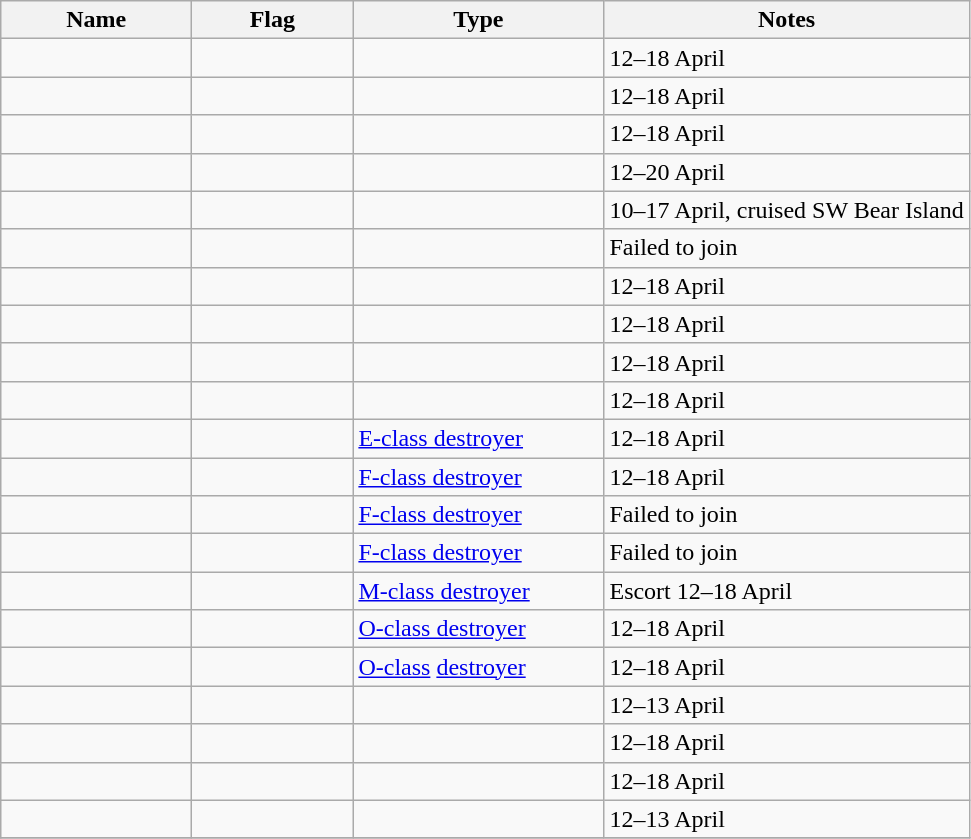<table class="wikitable sortable">
<tr>
<th scope="col" width="120px">Name</th>
<th scope="col" width="100px">Flag</th>
<th scope="col" width="160px">Type</th>
<th>Notes</th>
</tr>
<tr>
<td align="left"></td>
<td align="left"></td>
<td align="left"></td>
<td align="left">12–18 April</td>
</tr>
<tr>
<td align="left"></td>
<td align="left"></td>
<td align="left"></td>
<td align="left">12–18 April</td>
</tr>
<tr>
<td align="left"></td>
<td align="left"></td>
<td align="left"></td>
<td align="left">12–18 April</td>
</tr>
<tr>
<td align="left"></td>
<td align="left"></td>
<td align="left"></td>
<td align="left">12–20 April</td>
</tr>
<tr>
<td align="left"></td>
<td align="left"></td>
<td align="left"></td>
<td align="left">10–17 April, cruised SW Bear Island</td>
</tr>
<tr>
<td align="left"></td>
<td align="left"></td>
<td align="left"></td>
<td align="left">Failed to join</td>
</tr>
<tr>
<td align="left"></td>
<td align="left"></td>
<td align="left"></td>
<td align="left">12–18 April</td>
</tr>
<tr>
<td align="left"></td>
<td align="left"></td>
<td align="left"></td>
<td align="left">12–18 April</td>
</tr>
<tr>
<td align="left"></td>
<td align="left"></td>
<td align="left"></td>
<td align="left">12–18 April</td>
</tr>
<tr>
<td align="left"></td>
<td align="left"></td>
<td align="left"></td>
<td align="left">12–18 April</td>
</tr>
<tr>
<td align="left"></td>
<td align="left"></td>
<td align="left"><a href='#'>E-class destroyer</a></td>
<td align="left">12–18 April</td>
</tr>
<tr>
<td align="left"></td>
<td align="left"></td>
<td align="left"><a href='#'>F-class destroyer</a></td>
<td align="left">12–18 April</td>
</tr>
<tr>
<td align="left"></td>
<td align="left"></td>
<td align="left"><a href='#'>F-class destroyer</a></td>
<td align="left">Failed to join</td>
</tr>
<tr>
<td align="left"></td>
<td align="left"></td>
<td align="left"><a href='#'>F-class destroyer</a></td>
<td align="left">Failed to join</td>
</tr>
<tr>
<td align="left"></td>
<td align="left"></td>
<td align="left"><a href='#'>M-class destroyer</a></td>
<td align="left">Escort 12–18 April</td>
</tr>
<tr>
<td align="left"></td>
<td align="left"></td>
<td align="left"><a href='#'>O-class destroyer</a></td>
<td align="left">12–18 April</td>
</tr>
<tr>
<td align="left"></td>
<td align="left"></td>
<td align="left"><a href='#'>O-class</a> <a href='#'>destroyer</a></td>
<td align="left">12–18 April</td>
</tr>
<tr>
<td align="left"></td>
<td align="left"></td>
<td align="left"></td>
<td align="left">12–13 April</td>
</tr>
<tr>
<td align="left"></td>
<td align="left"></td>
<td align="left"></td>
<td align="left">12–18 April</td>
</tr>
<tr>
<td align="left"></td>
<td align="left"></td>
<td align="left"></td>
<td align="left">12–18 April</td>
</tr>
<tr>
<td align="left"></td>
<td align="left"></td>
<td align="left"></td>
<td align="left">12–13 April</td>
</tr>
<tr>
</tr>
</table>
